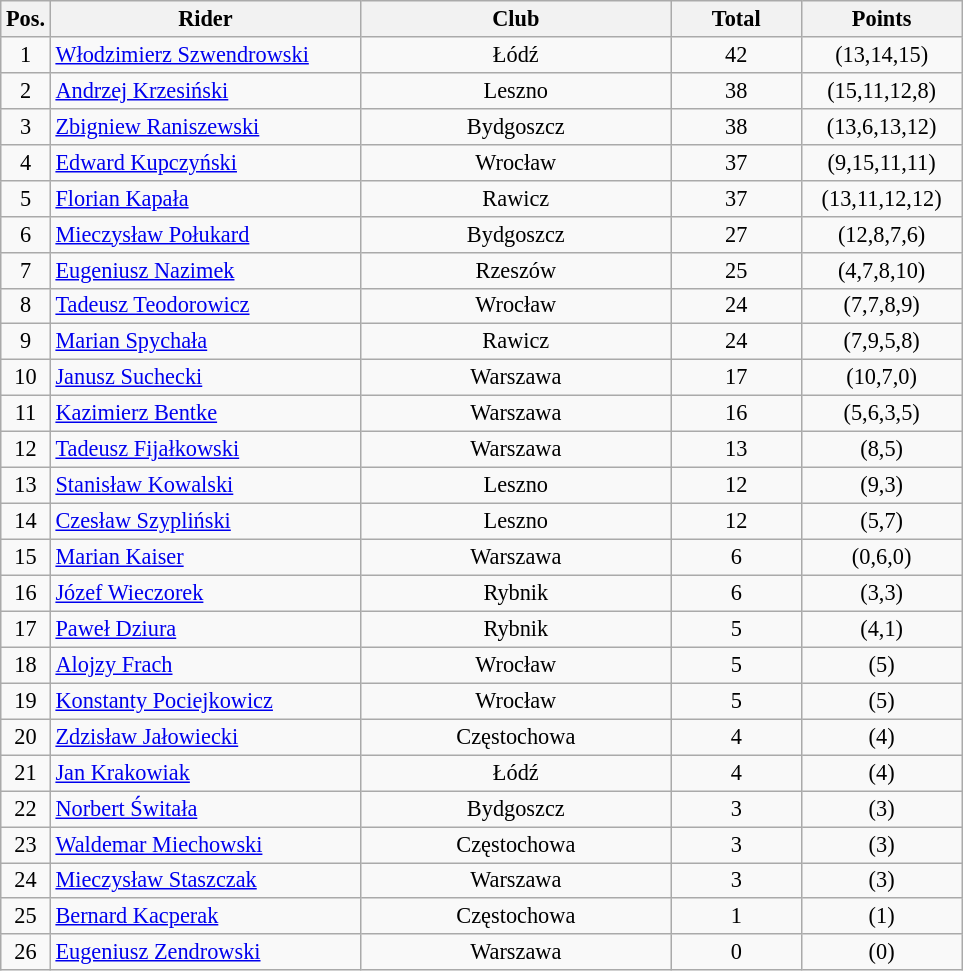<table class=wikitable style="font-size:93%;">
<tr>
<th width=25px>Pos.</th>
<th width=200px>Rider</th>
<th width=200px>Club</th>
<th width=80px>Total</th>
<th width=100px>Points</th>
</tr>
<tr align=center>
<td>1</td>
<td align=left><a href='#'>Włodzimierz Szwendrowski</a></td>
<td>Łódź</td>
<td>42</td>
<td>(13,14,15)</td>
</tr>
<tr align=center>
<td>2</td>
<td align=left><a href='#'>Andrzej Krzesiński</a></td>
<td>Leszno</td>
<td>38</td>
<td>(15,11,12,8)</td>
</tr>
<tr align=center>
<td>3</td>
<td align=left><a href='#'>Zbigniew Raniszewski</a></td>
<td>Bydgoszcz</td>
<td>38</td>
<td>(13,6,13,12)</td>
</tr>
<tr align=center>
<td>4</td>
<td align=left><a href='#'>Edward Kupczyński</a></td>
<td>Wrocław</td>
<td>37</td>
<td>(9,15,11,11)</td>
</tr>
<tr align=center>
<td>5</td>
<td align=left><a href='#'>Florian Kapała</a></td>
<td>Rawicz</td>
<td>37</td>
<td>(13,11,12,12)</td>
</tr>
<tr align=center>
<td>6</td>
<td align=left><a href='#'>Mieczysław Połukard</a></td>
<td>Bydgoszcz</td>
<td>27</td>
<td>(12,8,7,6)</td>
</tr>
<tr align=center>
<td>7</td>
<td align=left><a href='#'>Eugeniusz Nazimek</a></td>
<td>Rzeszów</td>
<td>25</td>
<td>(4,7,8,10)</td>
</tr>
<tr align=center>
<td>8</td>
<td align=left><a href='#'>Tadeusz Teodorowicz</a></td>
<td>Wrocław</td>
<td>24</td>
<td>(7,7,8,9)</td>
</tr>
<tr align=center>
<td>9</td>
<td align=left><a href='#'>Marian Spychała</a></td>
<td>Rawicz</td>
<td>24</td>
<td>(7,9,5,8)</td>
</tr>
<tr align=center>
<td>10</td>
<td align=left><a href='#'>Janusz Suchecki</a></td>
<td>Warszawa</td>
<td>17</td>
<td>(10,7,0)</td>
</tr>
<tr align=center>
<td>11</td>
<td align=left><a href='#'>Kazimierz Bentke</a></td>
<td>Warszawa</td>
<td>16</td>
<td>(5,6,3,5)</td>
</tr>
<tr align=center>
<td>12</td>
<td align=left><a href='#'>Tadeusz Fijałkowski</a></td>
<td>Warszawa</td>
<td>13</td>
<td>(8,5)</td>
</tr>
<tr align=center>
<td>13</td>
<td align=left><a href='#'>Stanisław Kowalski</a></td>
<td>Leszno</td>
<td>12</td>
<td>(9,3)</td>
</tr>
<tr align=center>
<td>14</td>
<td align=left><a href='#'>Czesław Szypliński</a></td>
<td>Leszno</td>
<td>12</td>
<td>(5,7)</td>
</tr>
<tr align=center>
<td>15</td>
<td align=left><a href='#'>Marian Kaiser</a></td>
<td>Warszawa</td>
<td>6</td>
<td>(0,6,0)</td>
</tr>
<tr align=center>
<td>16</td>
<td align=left><a href='#'>Józef Wieczorek</a></td>
<td>Rybnik</td>
<td>6</td>
<td>(3,3)</td>
</tr>
<tr align=center>
<td>17</td>
<td align=left><a href='#'>Paweł Dziura</a></td>
<td>Rybnik</td>
<td>5</td>
<td>(4,1)</td>
</tr>
<tr align=center>
<td>18</td>
<td align=left><a href='#'>Alojzy Frach</a></td>
<td>Wrocław</td>
<td>5</td>
<td>(5)</td>
</tr>
<tr align=center>
<td>19</td>
<td align=left><a href='#'>Konstanty Pociejkowicz</a></td>
<td>Wrocław</td>
<td>5</td>
<td>(5)</td>
</tr>
<tr align=center>
<td>20</td>
<td align=left><a href='#'>Zdzisław Jałowiecki</a></td>
<td>Częstochowa</td>
<td>4</td>
<td>(4)</td>
</tr>
<tr align=center>
<td>21</td>
<td align=left><a href='#'>Jan Krakowiak</a></td>
<td>Łódź</td>
<td>4</td>
<td>(4)</td>
</tr>
<tr align=center>
<td>22</td>
<td align=left><a href='#'>Norbert Świtała</a></td>
<td>Bydgoszcz</td>
<td>3</td>
<td>(3)</td>
</tr>
<tr align=center>
<td>23</td>
<td align=left><a href='#'>Waldemar Miechowski</a></td>
<td>Częstochowa</td>
<td>3</td>
<td>(3)</td>
</tr>
<tr align=center>
<td>24</td>
<td align=left><a href='#'>Mieczysław Staszczak</a></td>
<td>Warszawa</td>
<td>3</td>
<td>(3)</td>
</tr>
<tr align=center>
<td>25</td>
<td align=left><a href='#'>Bernard Kacperak</a></td>
<td>Częstochowa</td>
<td>1</td>
<td>(1)</td>
</tr>
<tr align=center>
<td>26</td>
<td align=left><a href='#'>Eugeniusz Zendrowski</a></td>
<td>Warszawa</td>
<td>0</td>
<td>(0)</td>
</tr>
</table>
